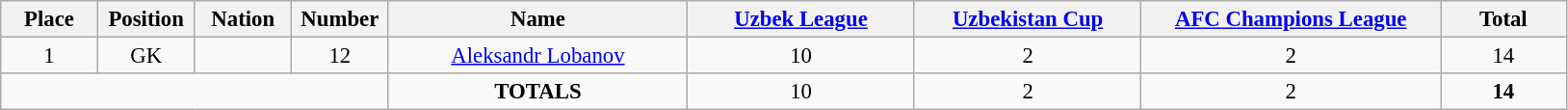<table class="wikitable" style="font-size: 95%; text-align: center;">
<tr>
<th width=60>Place</th>
<th width=60>Position</th>
<th width=60>Nation</th>
<th width=60>Number</th>
<th width=200>Name</th>
<th width=150><a href='#'>Uzbek League</a></th>
<th width=150><a href='#'>Uzbekistan Cup</a></th>
<th width=200><a href='#'>AFC Champions League</a></th>
<th width=80><strong>Total</strong></th>
</tr>
<tr>
<td>1</td>
<td>GK</td>
<td></td>
<td>12</td>
<td><a href='#'>Aleksandr Lobanov</a></td>
<td>10</td>
<td>2</td>
<td>2</td>
<td>14</td>
</tr>
<tr>
<td colspan="4"></td>
<td><strong>TOTALS</strong></td>
<td>10</td>
<td>2</td>
<td>2</td>
<td><strong>14</strong></td>
</tr>
</table>
